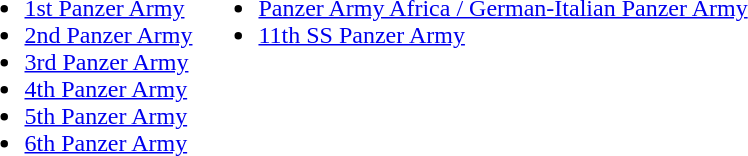<table>
<tr>
<td valign = "top"><br><ul><li><a href='#'>1st Panzer Army</a></li><li><a href='#'>2nd Panzer Army</a></li><li><a href='#'>3rd Panzer Army</a></li><li><a href='#'>4th Panzer Army</a></li><li><a href='#'>5th Panzer Army</a></li><li><a href='#'>6th Panzer Army</a></li></ul></td>
<td valign = "top"><br><ul><li><a href='#'>Panzer Army Africa / German-Italian Panzer Army</a></li><li><a href='#'>11th SS Panzer Army</a></li></ul></td>
</tr>
</table>
